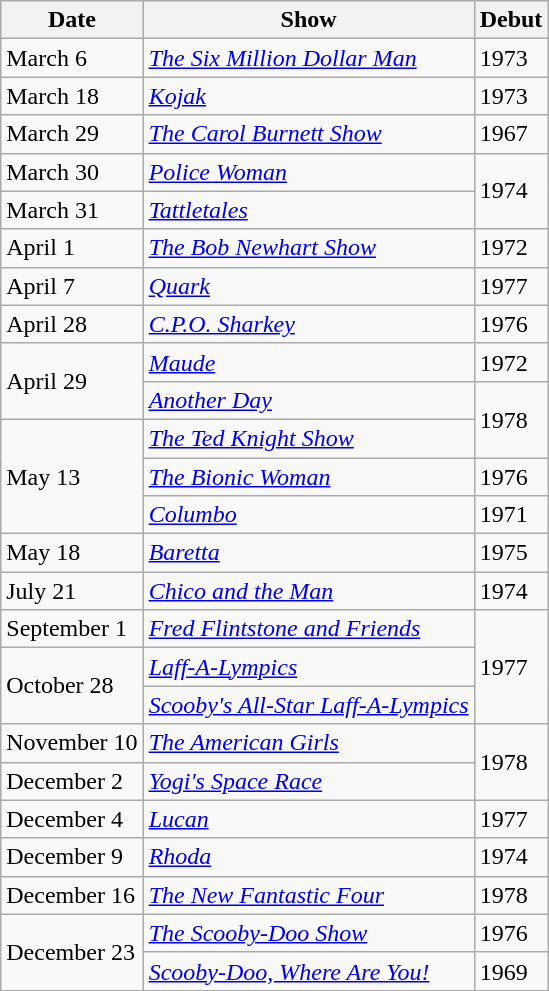<table class="wikitable sortable">
<tr>
<th>Date</th>
<th>Show</th>
<th>Debut</th>
</tr>
<tr>
<td>March 6</td>
<td><em><a href='#'>The Six Million Dollar Man</a></em></td>
<td>1973</td>
</tr>
<tr>
<td>March 18</td>
<td><em><a href='#'>Kojak</a></em></td>
<td>1973</td>
</tr>
<tr>
<td>March 29</td>
<td><em><a href='#'>The Carol Burnett Show</a></em></td>
<td>1967</td>
</tr>
<tr>
<td>March 30</td>
<td><em><a href='#'>Police Woman</a></em></td>
<td rowspan="2">1974</td>
</tr>
<tr>
<td>March 31</td>
<td><em><a href='#'>Tattletales</a></em></td>
</tr>
<tr>
<td>April 1</td>
<td><em><a href='#'>The Bob Newhart Show</a></em></td>
<td>1972</td>
</tr>
<tr>
<td>April 7</td>
<td><em><a href='#'>Quark</a></em></td>
<td>1977</td>
</tr>
<tr>
<td>April 28</td>
<td><em><a href='#'>C.P.O. Sharkey</a></em></td>
<td>1976</td>
</tr>
<tr>
<td rowspan="2">April 29</td>
<td><em><a href='#'>Maude</a></em></td>
<td>1972</td>
</tr>
<tr>
<td><em><a href='#'>Another Day</a></em></td>
<td rowspan="2">1978</td>
</tr>
<tr>
<td rowspan="3">May 13</td>
<td><em><a href='#'>The Ted Knight Show</a></em></td>
</tr>
<tr>
<td><em><a href='#'>The Bionic Woman</a></em></td>
<td>1976</td>
</tr>
<tr>
<td><em><a href='#'>Columbo</a></em></td>
<td>1971</td>
</tr>
<tr>
<td>May 18</td>
<td><em><a href='#'>Baretta</a></em></td>
<td>1975</td>
</tr>
<tr>
<td>July 21</td>
<td><em><a href='#'>Chico and the Man</a></em></td>
<td>1974</td>
</tr>
<tr>
<td>September 1</td>
<td><em><a href='#'>Fred Flintstone and Friends</a></em></td>
<td rowspan="3">1977</td>
</tr>
<tr>
<td rowspan="2">October 28</td>
<td><em><a href='#'>Laff-A-Lympics</a></em></td>
</tr>
<tr>
<td><em><a href='#'>Scooby's All-Star Laff-A-Lympics</a></em></td>
</tr>
<tr>
<td>November 10</td>
<td><em><a href='#'>The American Girls</a></em></td>
<td rowspan="2">1978</td>
</tr>
<tr>
<td>December 2</td>
<td><em><a href='#'>Yogi's Space Race</a></em></td>
</tr>
<tr>
<td>December 4</td>
<td><em><a href='#'>Lucan</a></em></td>
<td>1977</td>
</tr>
<tr>
<td>December 9</td>
<td><em><a href='#'>Rhoda</a></em></td>
<td>1974</td>
</tr>
<tr>
<td>December 16</td>
<td><em><a href='#'>The New Fantastic Four</a></em></td>
<td>1978</td>
</tr>
<tr>
<td rowspan="2">December 23</td>
<td><em><a href='#'>The Scooby-Doo Show</a></em></td>
<td>1976</td>
</tr>
<tr>
<td><em><a href='#'>Scooby-Doo, Where Are You!</a></em></td>
<td>1969</td>
</tr>
</table>
